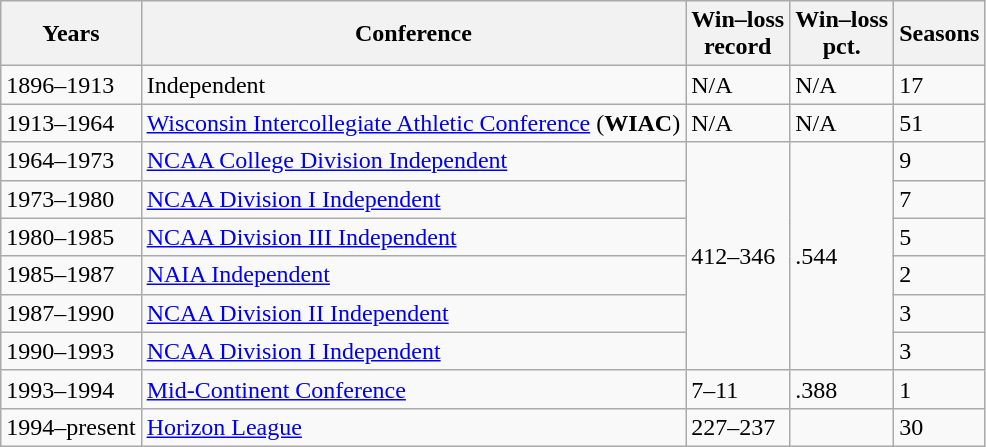<table class="wikitable">
<tr>
<th>Years</th>
<th>Conference</th>
<th>Win–loss<br>record</th>
<th>Win–loss<br>pct.</th>
<th>Seasons</th>
</tr>
<tr>
<td>1896–1913</td>
<td>Independent</td>
<td>N/A</td>
<td>N/A</td>
<td>17</td>
</tr>
<tr>
<td>1913–1964</td>
<td><a href='#'>Wisconsin Intercollegiate Athletic Conference</a> (<strong>WIAC</strong>)</td>
<td>N/A</td>
<td>N/A</td>
<td>51</td>
</tr>
<tr>
<td>1964–1973</td>
<td><a href='#'>NCAA College Division Independent</a></td>
<td rowspan=6>412–346</td>
<td rowspan=6>.544</td>
<td>9</td>
</tr>
<tr>
<td>1973–1980</td>
<td><a href='#'>NCAA Division I Independent</a></td>
<td>7</td>
</tr>
<tr>
<td>1980–1985</td>
<td><a href='#'>NCAA Division III Independent</a></td>
<td>5</td>
</tr>
<tr>
<td>1985–1987</td>
<td><a href='#'>NAIA Independent</a></td>
<td>2</td>
</tr>
<tr>
<td>1987–1990</td>
<td><a href='#'>NCAA Division II Independent</a></td>
<td>3</td>
</tr>
<tr>
<td>1990–1993</td>
<td><a href='#'>NCAA Division I Independent</a></td>
<td>3</td>
</tr>
<tr>
<td>1993–1994</td>
<td><a href='#'>Mid-Continent Conference</a></td>
<td>7–11</td>
<td>.388</td>
<td>1</td>
</tr>
<tr>
<td>1994–present</td>
<td><a href='#'>Horizon League</a></td>
<td>227–237</td>
<td></td>
<td>30</td>
</tr>
</table>
